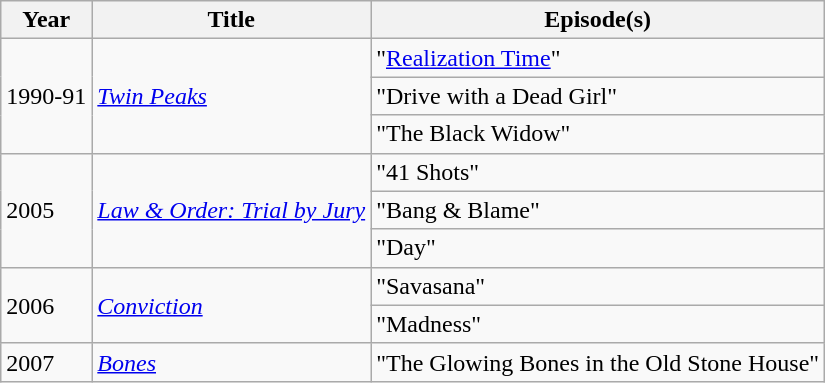<table class="wikitable">
<tr>
<th>Year</th>
<th>Title</th>
<th>Episode(s)</th>
</tr>
<tr>
<td rowspan=3>1990-91</td>
<td rowspan=3><em><a href='#'>Twin Peaks</a></em></td>
<td>"<a href='#'>Realization Time</a>"</td>
</tr>
<tr>
<td>"Drive with a Dead Girl"</td>
</tr>
<tr>
<td>"The Black Widow"</td>
</tr>
<tr>
<td rowspan=3>2005</td>
<td rowspan=3><em><a href='#'>Law & Order: Trial by Jury</a></em></td>
<td>"41 Shots"</td>
</tr>
<tr>
<td>"Bang & Blame"</td>
</tr>
<tr>
<td>"Day"</td>
</tr>
<tr>
<td rowspan=2>2006</td>
<td rowspan=2><a href='#'><em>Conviction</em></a></td>
<td>"Savasana"</td>
</tr>
<tr>
<td>"Madness"</td>
</tr>
<tr>
<td>2007</td>
<td><a href='#'><em>Bones</em></a></td>
<td>"The Glowing Bones in the Old Stone House"</td>
</tr>
</table>
